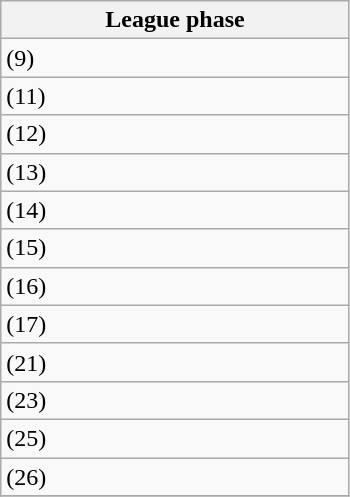<table class="wikitable">
<tr>
<th width=225>League phase</th>
</tr>
<tr>
<td> (9)</td>
</tr>
<tr>
<td> (11)</td>
</tr>
<tr>
<td> (12)</td>
</tr>
<tr>
<td> (13)</td>
</tr>
<tr>
<td> (14)</td>
</tr>
<tr>
<td> (15)</td>
</tr>
<tr>
<td> (16)</td>
</tr>
<tr>
<td> (17)</td>
</tr>
<tr>
<td> (21)</td>
</tr>
<tr>
<td> (23)</td>
</tr>
<tr>
<td> (25)</td>
</tr>
<tr>
<td> (26)</td>
</tr>
<tr>
</tr>
</table>
